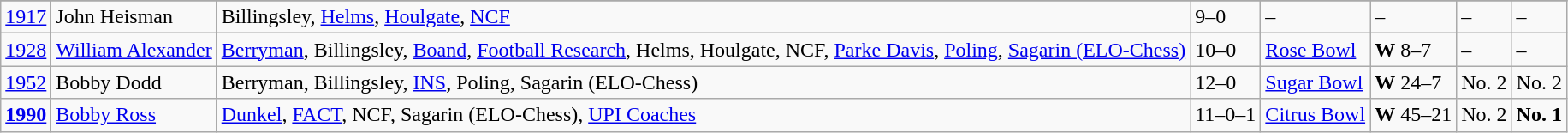<table class="wikitable">
<tr>
</tr>
<tr>
<td><a href='#'>1917</a></td>
<td>John Heisman</td>
<td>Billingsley, <a href='#'>Helms</a>, <a href='#'>Houlgate</a>, <a href='#'>NCF</a></td>
<td>9–0</td>
<td>–</td>
<td>–</td>
<td>–</td>
<td>–</td>
</tr>
<tr>
<td><a href='#'>1928</a></td>
<td><a href='#'>William Alexander</a></td>
<td><a href='#'>Berryman</a>, Billingsley, <a href='#'>Boand</a>, <a href='#'>Football Research</a>, Helms, Houlgate, NCF, <a href='#'>Parke Davis</a>, <a href='#'>Poling</a>, <a href='#'>Sagarin (ELO-Chess)</a></td>
<td>10–0</td>
<td><a href='#'>Rose Bowl</a></td>
<td><strong>W</strong> 8–7</td>
<td>–</td>
<td>–</td>
</tr>
<tr>
<td><a href='#'>1952</a></td>
<td>Bobby Dodd</td>
<td>Berryman, Billingsley, <a href='#'>INS</a>, Poling, Sagarin (ELO-Chess)</td>
<td>12–0</td>
<td><a href='#'>Sugar Bowl</a></td>
<td><strong>W</strong> 24–7</td>
<td>No. 2</td>
<td>No. 2</td>
</tr>
<tr>
<td><strong><a href='#'>1990</a></strong></td>
<td><a href='#'>Bobby Ross</a></td>
<td><a href='#'>Dunkel</a>, <a href='#'>FACT</a>, NCF, Sagarin (ELO-Chess), <a href='#'>UPI Coaches</a></td>
<td>11–0–1</td>
<td><a href='#'>Citrus Bowl</a></td>
<td><strong>W</strong> 45–21</td>
<td>No. 2</td>
<td><strong>No. 1</strong></td>
</tr>
</table>
